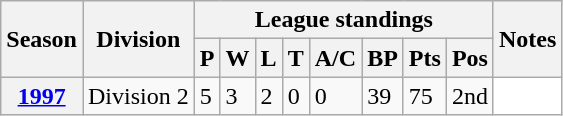<table class="wikitable sortable">
<tr>
<th scope="col" rowspan="2">Season</th>
<th scope="col" rowspan="2">Division</th>
<th scope="col" colspan="8">League standings</th>
<th scope="col" rowspan="2">Notes</th>
</tr>
<tr>
<th scope="col">P</th>
<th scope="col">W</th>
<th scope="col">L</th>
<th scope="col">T</th>
<th scope="col">A/C</th>
<th scope="col">BP</th>
<th scope="col">Pts</th>
<th scope="col">Pos</th>
</tr>
<tr>
<th scope="row"><a href='#'>1997</a></th>
<td>Division 2</td>
<td>5</td>
<td>3</td>
<td>2</td>
<td>0</td>
<td>0</td>
<td>39</td>
<td>75</td>
<td>2nd</td>
<td style="background: white;"></td>
</tr>
</table>
